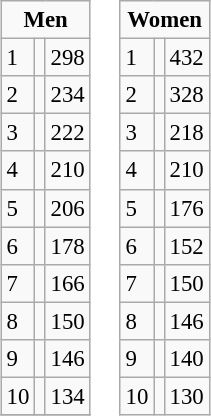<table>
<tr ---- valign="top">
<td><br><table class="wikitable" style="font-size: 95%">
<tr>
<td colspan="3" align="center"><strong>Men</strong></td>
</tr>
<tr>
<td>1</td>
<td align="left"></td>
<td>298</td>
</tr>
<tr>
<td>2</td>
<td align="left"></td>
<td>234</td>
</tr>
<tr>
<td>3</td>
<td align="left"></td>
<td>222</td>
</tr>
<tr>
<td>4</td>
<td align="left"></td>
<td>210</td>
</tr>
<tr>
<td>5</td>
<td align="left"></td>
<td>206</td>
</tr>
<tr>
<td>6</td>
<td align="left"></td>
<td>178</td>
</tr>
<tr>
<td>7</td>
<td align="left"></td>
<td>166</td>
</tr>
<tr>
<td>8</td>
<td align="left"></td>
<td>150</td>
</tr>
<tr>
<td>9</td>
<td align="left"></td>
<td>146</td>
</tr>
<tr>
<td>10</td>
<td align="left"></td>
<td>134</td>
</tr>
<tr>
</tr>
</table>
</td>
<td><br><table class="wikitable" style="font-size: 95%">
<tr>
<td colspan="3" align="center"><strong>Women</strong></td>
</tr>
<tr>
<td>1</td>
<td align="left"></td>
<td>432</td>
</tr>
<tr>
<td>2</td>
<td align="left"></td>
<td>328</td>
</tr>
<tr>
<td>3</td>
<td align="left"></td>
<td>218</td>
</tr>
<tr>
<td>4</td>
<td align="left"></td>
<td>210</td>
</tr>
<tr>
<td>5</td>
<td align="left"></td>
<td>176</td>
</tr>
<tr>
<td>6</td>
<td align="left"></td>
<td>152</td>
</tr>
<tr>
<td>7</td>
<td align="left"></td>
<td>150</td>
</tr>
<tr>
<td>8</td>
<td align="left"></td>
<td>146</td>
</tr>
<tr>
<td>9</td>
<td align="left"></td>
<td>140</td>
</tr>
<tr>
<td>10</td>
<td align="left"></td>
<td>130</td>
</tr>
</table>
</td>
<td></td>
</tr>
</table>
